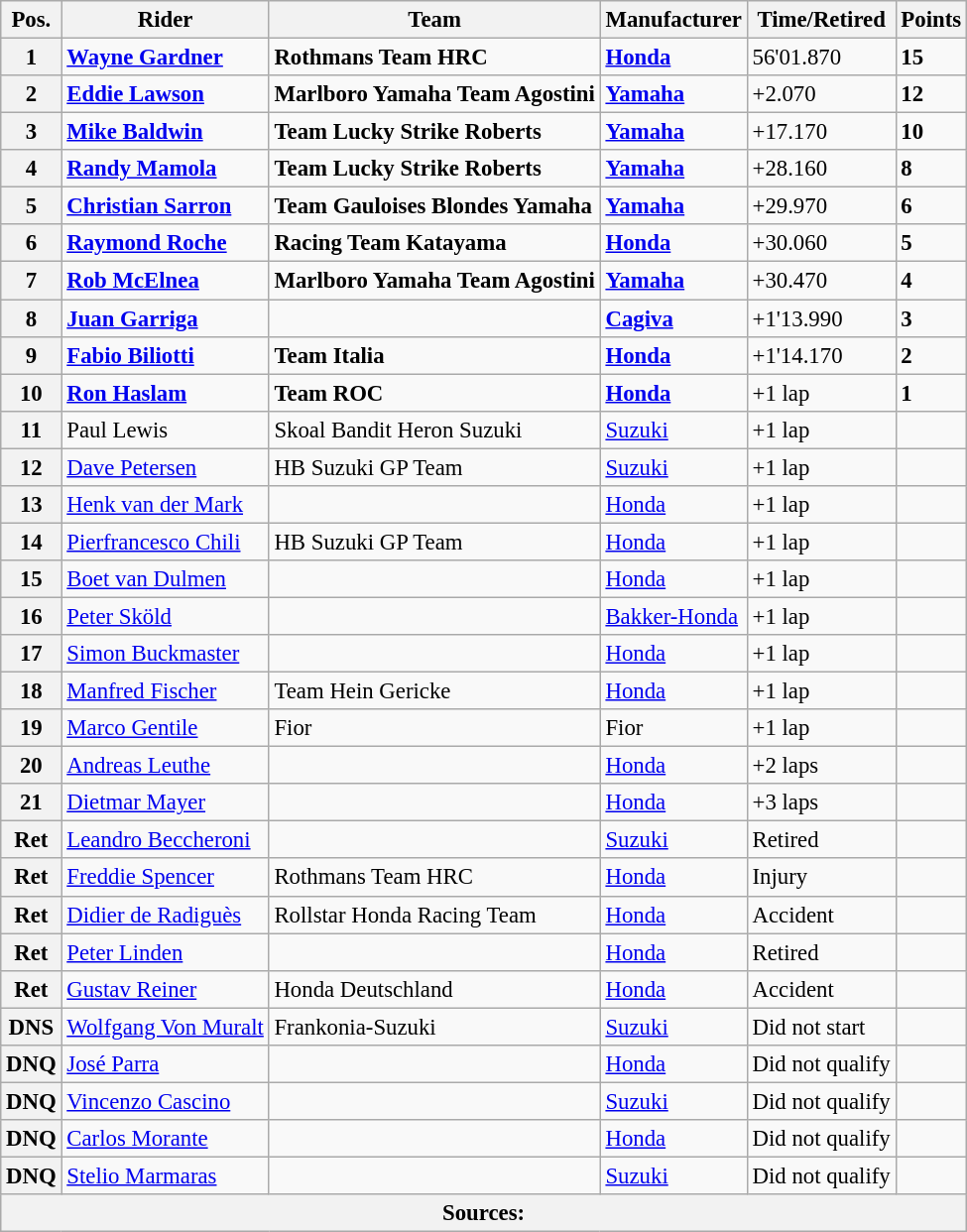<table class="wikitable" style="font-size: 95%;">
<tr>
<th>Pos.</th>
<th>Rider</th>
<th>Team</th>
<th>Manufacturer</th>
<th>Time/Retired</th>
<th>Points</th>
</tr>
<tr>
<th>1</th>
<td> <strong><a href='#'>Wayne Gardner</a></strong></td>
<td><strong>Rothmans Team HRC</strong></td>
<td><strong><a href='#'>Honda</a></strong></td>
<td>56'01.870</td>
<td><strong>15</strong></td>
</tr>
<tr>
<th>2</th>
<td> <strong><a href='#'>Eddie Lawson</a></strong></td>
<td><strong>Marlboro Yamaha Team Agostini</strong></td>
<td><strong><a href='#'>Yamaha</a></strong></td>
<td>+2.070</td>
<td><strong>12</strong></td>
</tr>
<tr>
<th>3</th>
<td> <strong><a href='#'>Mike Baldwin</a></strong></td>
<td><strong>Team Lucky Strike Roberts</strong></td>
<td><strong><a href='#'>Yamaha</a></strong></td>
<td>+17.170</td>
<td><strong>10</strong></td>
</tr>
<tr>
<th>4</th>
<td> <strong><a href='#'>Randy Mamola</a></strong></td>
<td><strong>Team Lucky Strike Roberts</strong></td>
<td><strong><a href='#'>Yamaha</a></strong></td>
<td>+28.160</td>
<td><strong>8</strong></td>
</tr>
<tr>
<th>5</th>
<td> <strong><a href='#'>Christian Sarron</a></strong></td>
<td><strong>Team Gauloises Blondes Yamaha</strong></td>
<td><strong><a href='#'>Yamaha</a></strong></td>
<td>+29.970</td>
<td><strong>6</strong></td>
</tr>
<tr>
<th>6</th>
<td> <strong><a href='#'>Raymond Roche</a></strong></td>
<td><strong>Racing Team Katayama</strong></td>
<td><strong><a href='#'>Honda</a></strong></td>
<td>+30.060</td>
<td><strong>5</strong></td>
</tr>
<tr>
<th>7</th>
<td> <strong><a href='#'>Rob McElnea</a></strong></td>
<td><strong>Marlboro Yamaha Team Agostini</strong></td>
<td><strong><a href='#'>Yamaha</a></strong></td>
<td>+30.470</td>
<td><strong>4</strong></td>
</tr>
<tr>
<th>8</th>
<td> <strong><a href='#'>Juan Garriga</a></strong></td>
<td></td>
<td><strong><a href='#'>Cagiva</a></strong></td>
<td>+1'13.990</td>
<td><strong>3</strong></td>
</tr>
<tr>
<th>9</th>
<td> <strong><a href='#'>Fabio Biliotti</a></strong></td>
<td><strong>Team Italia</strong></td>
<td><strong><a href='#'>Honda</a></strong></td>
<td>+1'14.170</td>
<td><strong>2</strong></td>
</tr>
<tr>
<th>10</th>
<td> <strong><a href='#'>Ron Haslam</a></strong></td>
<td><strong>Team ROC</strong></td>
<td><strong><a href='#'>Honda</a></strong></td>
<td>+1 lap</td>
<td><strong>1</strong></td>
</tr>
<tr>
<th>11</th>
<td> Paul Lewis</td>
<td>Skoal Bandit Heron Suzuki</td>
<td><a href='#'>Suzuki</a></td>
<td>+1 lap</td>
<td></td>
</tr>
<tr>
<th>12</th>
<td> <a href='#'>Dave Petersen</a></td>
<td>HB Suzuki GP Team</td>
<td><a href='#'>Suzuki</a></td>
<td>+1 lap</td>
<td></td>
</tr>
<tr>
<th>13</th>
<td> <a href='#'>Henk van der Mark</a></td>
<td></td>
<td><a href='#'>Honda</a></td>
<td>+1 lap</td>
<td></td>
</tr>
<tr>
<th>14</th>
<td> <a href='#'>Pierfrancesco Chili</a></td>
<td>HB Suzuki GP Team</td>
<td><a href='#'>Honda</a></td>
<td>+1 lap</td>
<td></td>
</tr>
<tr>
<th>15</th>
<td> <a href='#'>Boet van Dulmen</a></td>
<td></td>
<td><a href='#'>Honda</a></td>
<td>+1 lap</td>
<td></td>
</tr>
<tr>
<th>16</th>
<td> <a href='#'>Peter Sköld</a></td>
<td></td>
<td><a href='#'>Bakker-Honda</a></td>
<td>+1 lap</td>
<td></td>
</tr>
<tr>
<th>17</th>
<td> <a href='#'>Simon Buckmaster</a></td>
<td></td>
<td><a href='#'>Honda</a></td>
<td>+1 lap</td>
<td></td>
</tr>
<tr>
<th>18</th>
<td> <a href='#'>Manfred Fischer</a></td>
<td>Team Hein Gericke</td>
<td><a href='#'>Honda</a></td>
<td>+1 lap</td>
<td></td>
</tr>
<tr>
<th>19</th>
<td> <a href='#'>Marco Gentile</a></td>
<td>Fior</td>
<td>Fior</td>
<td>+1 lap</td>
<td></td>
</tr>
<tr>
<th>20</th>
<td> <a href='#'>Andreas Leuthe</a></td>
<td></td>
<td><a href='#'>Honda</a></td>
<td>+2 laps</td>
<td></td>
</tr>
<tr>
<th>21</th>
<td> <a href='#'>Dietmar Mayer</a></td>
<td></td>
<td><a href='#'>Honda</a></td>
<td>+3 laps</td>
<td></td>
</tr>
<tr>
<th>Ret</th>
<td> <a href='#'>Leandro Beccheroni</a></td>
<td></td>
<td><a href='#'>Suzuki</a></td>
<td>Retired</td>
<td></td>
</tr>
<tr>
<th>Ret</th>
<td> <a href='#'>Freddie Spencer</a></td>
<td>Rothmans Team HRC</td>
<td><a href='#'>Honda</a></td>
<td>Injury</td>
<td></td>
</tr>
<tr>
<th>Ret</th>
<td> <a href='#'>Didier de Radiguès</a></td>
<td>Rollstar Honda Racing Team</td>
<td><a href='#'>Honda</a></td>
<td>Accident</td>
<td></td>
</tr>
<tr>
<th>Ret</th>
<td> <a href='#'>Peter Linden</a></td>
<td></td>
<td><a href='#'>Honda</a></td>
<td>Retired</td>
<td></td>
</tr>
<tr>
<th>Ret</th>
<td> <a href='#'>Gustav Reiner</a></td>
<td>Honda Deutschland</td>
<td><a href='#'>Honda</a></td>
<td>Accident</td>
<td></td>
</tr>
<tr>
<th>DNS</th>
<td> <a href='#'>Wolfgang Von Muralt</a></td>
<td>Frankonia-Suzuki</td>
<td><a href='#'>Suzuki</a></td>
<td>Did not start</td>
<td></td>
</tr>
<tr>
<th>DNQ</th>
<td> <a href='#'>José Parra</a></td>
<td></td>
<td><a href='#'>Honda</a></td>
<td>Did not qualify</td>
<td></td>
</tr>
<tr>
<th>DNQ</th>
<td> <a href='#'>Vincenzo Cascino</a></td>
<td></td>
<td><a href='#'>Suzuki</a></td>
<td>Did not qualify</td>
<td></td>
</tr>
<tr>
<th>DNQ</th>
<td> <a href='#'>Carlos Morante</a></td>
<td></td>
<td><a href='#'>Honda</a></td>
<td>Did not qualify</td>
<td></td>
</tr>
<tr>
<th>DNQ</th>
<td> <a href='#'>Stelio Marmaras</a></td>
<td></td>
<td><a href='#'>Suzuki</a></td>
<td>Did not qualify</td>
<td></td>
</tr>
<tr>
<th colspan=8>Sources: </th>
</tr>
</table>
